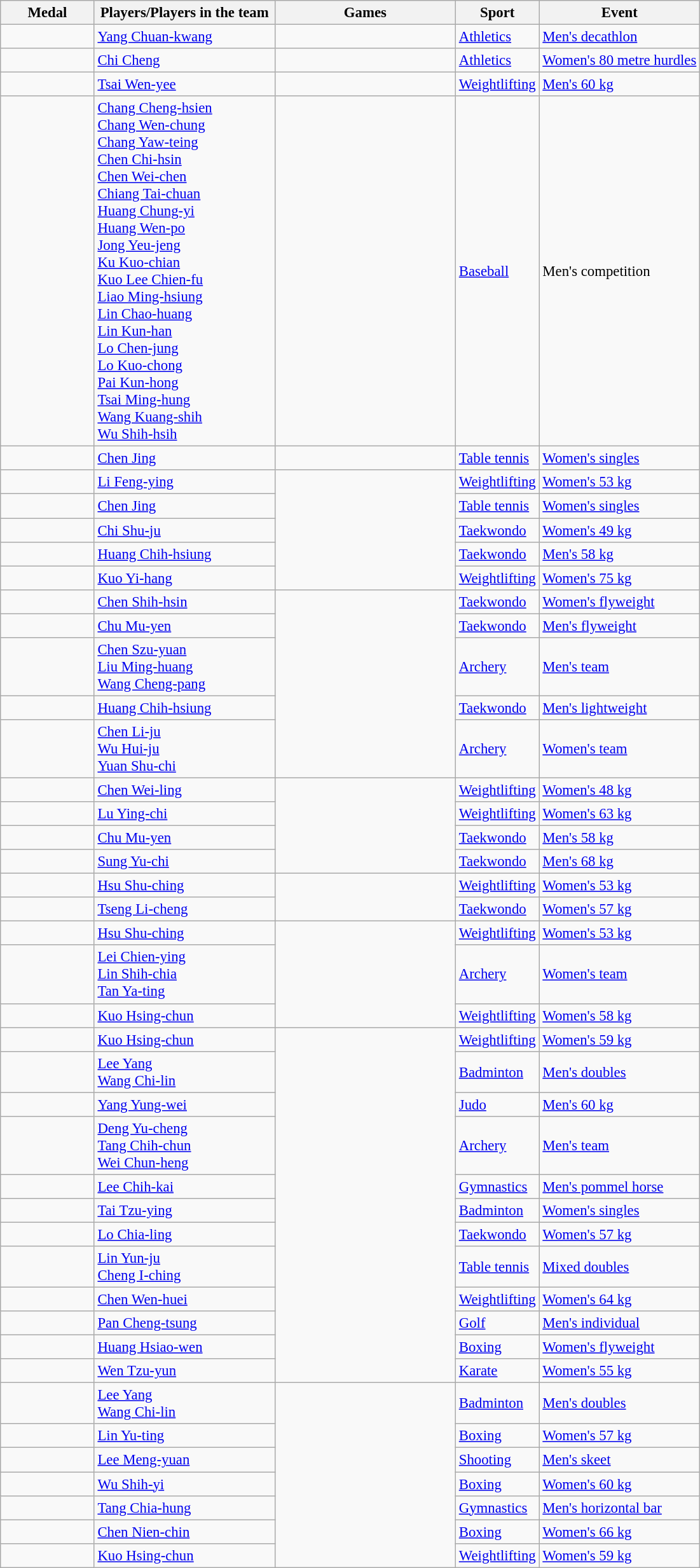<table class = "wikitable sortable" style = "font-size: 95%;">
<tr>
<th style = "width:6em">Medal</th>
<th style = "width:12em">Players/Players in the team</th>
<th style = "width:12em">Games</th>
<th>Sport</th>
<th>Event</th>
</tr>
<tr>
<td></td>
<td><a href='#'>Yang Chuan-kwang</a></td>
<td></td>
<td> <a href='#'>Athletics</a></td>
<td><a href='#'>Men's decathlon</a></td>
</tr>
<tr>
<td></td>
<td><a href='#'>Chi Cheng</a></td>
<td></td>
<td> <a href='#'>Athletics</a></td>
<td><a href='#'>Women's 80 metre hurdles</a></td>
</tr>
<tr>
<td></td>
<td><a href='#'>Tsai Wen-yee</a></td>
<td></td>
<td> <a href='#'>Weightlifting</a></td>
<td><a href='#'>Men's 60 kg</a></td>
</tr>
<tr>
<td></td>
<td><a href='#'>Chang Cheng-hsien</a><br><a href='#'>Chang Wen-chung</a><br><a href='#'>Chang Yaw-teing</a><br><a href='#'>Chen Chi-hsin</a><br><a href='#'>Chen Wei-chen</a><br><a href='#'>Chiang Tai-chuan</a><br><a href='#'>Huang Chung-yi</a><br><a href='#'>Huang Wen-po</a><br><a href='#'>Jong Yeu-jeng</a><br><a href='#'>Ku Kuo-chian</a><br><a href='#'>Kuo Lee Chien-fu</a><br><a href='#'>Liao Ming-hsiung</a><br><a href='#'>Lin Chao-huang</a><br><a href='#'>Lin Kun-han</a><br><a href='#'>Lo Chen-jung</a><br><a href='#'>Lo Kuo-chong</a><br><a href='#'>Pai Kun-hong</a><br><a href='#'>Tsai Ming-hung</a><br><a href='#'>Wang Kuang-shih</a><br><a href='#'>Wu Shih-hsih</a></td>
<td></td>
<td> <a href='#'>Baseball</a></td>
<td>Men's competition</td>
</tr>
<tr>
<td></td>
<td><a href='#'>Chen Jing</a></td>
<td></td>
<td> <a href='#'>Table tennis</a></td>
<td><a href='#'>Women's singles</a></td>
</tr>
<tr>
<td></td>
<td><a href='#'>Li Feng-ying</a></td>
<td rowspan="5"></td>
<td> <a href='#'>Weightlifting</a></td>
<td><a href='#'>Women's 53 kg</a></td>
</tr>
<tr>
<td></td>
<td><a href='#'>Chen Jing</a></td>
<td> <a href='#'>Table tennis</a></td>
<td><a href='#'>Women's singles</a></td>
</tr>
<tr>
<td></td>
<td><a href='#'>Chi Shu-ju</a></td>
<td> <a href='#'>Taekwondo</a></td>
<td><a href='#'>Women's 49 kg</a></td>
</tr>
<tr>
<td></td>
<td><a href='#'>Huang Chih-hsiung</a></td>
<td> <a href='#'>Taekwondo</a></td>
<td><a href='#'>Men's 58 kg</a></td>
</tr>
<tr>
<td></td>
<td><a href='#'>Kuo Yi-hang</a></td>
<td> <a href='#'>Weightlifting</a></td>
<td><a href='#'>Women's 75 kg</a></td>
</tr>
<tr>
<td></td>
<td><a href='#'>Chen Shih-hsin</a></td>
<td rowspan="5"></td>
<td> <a href='#'>Taekwondo</a></td>
<td><a href='#'>Women's flyweight</a></td>
</tr>
<tr>
<td></td>
<td><a href='#'>Chu Mu-yen</a></td>
<td> <a href='#'>Taekwondo</a></td>
<td><a href='#'>Men's flyweight</a></td>
</tr>
<tr>
<td></td>
<td><a href='#'>Chen Szu-yuan</a><br><a href='#'>Liu Ming-huang</a><br><a href='#'>Wang Cheng-pang</a></td>
<td> <a href='#'>Archery</a></td>
<td><a href='#'>Men's team</a></td>
</tr>
<tr>
<td></td>
<td><a href='#'>Huang Chih-hsiung</a></td>
<td> <a href='#'>Taekwondo</a></td>
<td><a href='#'>Men's lightweight</a></td>
</tr>
<tr>
<td></td>
<td><a href='#'>Chen Li-ju</a><br><a href='#'>Wu Hui-ju</a><br><a href='#'>Yuan Shu-chi</a></td>
<td> <a href='#'>Archery</a></td>
<td><a href='#'>Women's team</a></td>
</tr>
<tr>
<td></td>
<td><a href='#'>Chen Wei-ling</a></td>
<td rowspan="4"></td>
<td> <a href='#'>Weightlifting</a></td>
<td><a href='#'>Women's 48 kg</a></td>
</tr>
<tr>
<td></td>
<td><a href='#'>Lu Ying-chi</a></td>
<td> <a href='#'>Weightlifting</a></td>
<td><a href='#'>Women's 63 kg</a></td>
</tr>
<tr>
<td></td>
<td><a href='#'>Chu Mu-yen</a></td>
<td> <a href='#'>Taekwondo</a></td>
<td><a href='#'>Men's 58 kg</a></td>
</tr>
<tr>
<td></td>
<td><a href='#'>Sung Yu-chi</a></td>
<td> <a href='#'>Taekwondo</a></td>
<td><a href='#'>Men's 68 kg</a></td>
</tr>
<tr>
<td></td>
<td><a href='#'>Hsu Shu-ching</a></td>
<td rowspan="2"></td>
<td> <a href='#'>Weightlifting</a></td>
<td><a href='#'>Women's 53 kg</a></td>
</tr>
<tr>
<td></td>
<td><a href='#'>Tseng Li-cheng</a></td>
<td> <a href='#'>Taekwondo</a></td>
<td><a href='#'>Women's 57 kg</a></td>
</tr>
<tr>
<td></td>
<td><a href='#'>Hsu Shu-ching</a></td>
<td rowspan="3"></td>
<td> <a href='#'>Weightlifting</a></td>
<td><a href='#'>Women's 53 kg</a></td>
</tr>
<tr>
<td></td>
<td><a href='#'>Lei Chien-ying</a><br><a href='#'>Lin Shih-chia</a><br><a href='#'>Tan Ya-ting</a></td>
<td> <a href='#'>Archery</a></td>
<td><a href='#'>Women's team</a></td>
</tr>
<tr>
<td></td>
<td><a href='#'>Kuo Hsing-chun</a></td>
<td> <a href='#'>Weightlifting</a></td>
<td><a href='#'>Women's 58 kg</a></td>
</tr>
<tr>
<td></td>
<td><a href='#'>Kuo Hsing-chun</a></td>
<td rowspan="12"></td>
<td> <a href='#'>Weightlifting</a></td>
<td><a href='#'>Women's 59 kg</a></td>
</tr>
<tr>
<td></td>
<td><a href='#'>Lee Yang</a> <br> <a href='#'>Wang Chi-lin</a></td>
<td> <a href='#'>Badminton</a></td>
<td><a href='#'>Men's doubles</a></td>
</tr>
<tr>
<td></td>
<td><a href='#'>Yang Yung-wei</a></td>
<td> <a href='#'>Judo</a></td>
<td><a href='#'>Men's 60 kg</a></td>
</tr>
<tr>
<td></td>
<td><a href='#'>Deng Yu-cheng</a><br><a href='#'>Tang Chih-chun</a><br><a href='#'>Wei Chun-heng</a></td>
<td> <a href='#'>Archery</a></td>
<td><a href='#'>Men's team</a></td>
</tr>
<tr>
<td></td>
<td><a href='#'>Lee Chih-kai</a><br></td>
<td> <a href='#'>Gymnastics</a></td>
<td><a href='#'>Men's pommel horse</a></td>
</tr>
<tr>
<td></td>
<td><a href='#'>Tai Tzu-ying</a></td>
<td> <a href='#'>Badminton</a></td>
<td><a href='#'>Women's singles</a></td>
</tr>
<tr>
<td></td>
<td><a href='#'>Lo Chia-ling</a></td>
<td> <a href='#'>Taekwondo</a></td>
<td><a href='#'>Women's 57 kg</a></td>
</tr>
<tr>
<td></td>
<td><a href='#'>Lin Yun-ju</a> <br> <a href='#'>Cheng I-ching</a></td>
<td> <a href='#'>Table tennis</a></td>
<td><a href='#'>Mixed doubles</a></td>
</tr>
<tr>
<td></td>
<td><a href='#'>Chen Wen-huei</a></td>
<td> <a href='#'>Weightlifting</a></td>
<td><a href='#'>Women's 64 kg</a></td>
</tr>
<tr>
<td></td>
<td><a href='#'>Pan Cheng-tsung</a></td>
<td> <a href='#'>Golf</a></td>
<td><a href='#'>Men's individual</a></td>
</tr>
<tr>
<td></td>
<td><a href='#'>Huang Hsiao-wen</a></td>
<td> <a href='#'>Boxing</a></td>
<td><a href='#'>Women's flyweight</a></td>
</tr>
<tr>
<td></td>
<td><a href='#'>Wen Tzu-yun</a></td>
<td> <a href='#'>Karate</a></td>
<td><a href='#'>Women's 55 kg</a></td>
</tr>
<tr>
<td></td>
<td><a href='#'>Lee Yang </a> <br> <a href='#'>Wang Chi-lin </a></td>
<td rowspan = "7"></td>
<td> <a href='#'> Badminton</a></td>
<td><a href='#'> Men's doubles</a></td>
</tr>
<tr>
<td></td>
<td><a href='#'>Lin Yu-ting </a></td>
<td> <a href='#'> Boxing</a></td>
<td><a href='#'> Women's 57 kg</a></td>
</tr>
<tr>
<td></td>
<td><a href='#'>Lee Meng-yuan </a></td>
<td> <a href='#'> Shooting</a></td>
<td><a href='#'> Men's skeet</a></td>
</tr>
<tr>
<td></td>
<td><a href='#'>Wu Shih-yi </a></td>
<td> <a href='#'> Boxing</a></td>
<td><a href='#'> Women's 60 kg</a></td>
</tr>
<tr>
<td></td>
<td><a href='#'>Tang Chia-hung </a></td>
<td> <a href='#'> Gymnastics</a></td>
<td><a href='#'> Men's horizontal bar</a></td>
</tr>
<tr>
<td></td>
<td><a href='#'>Chen Nien-chin </a></td>
<td> <a href='#'> Boxing</a></td>
<td><a href='#'> Women's 66 kg</a></td>
</tr>
<tr>
<td></td>
<td><a href='#'>Kuo Hsing-chun </a></td>
<td> <a href='#'> Weightlifting</a></td>
<td><a href='#'> Women's 59 kg</a></td>
</tr>
</table>
